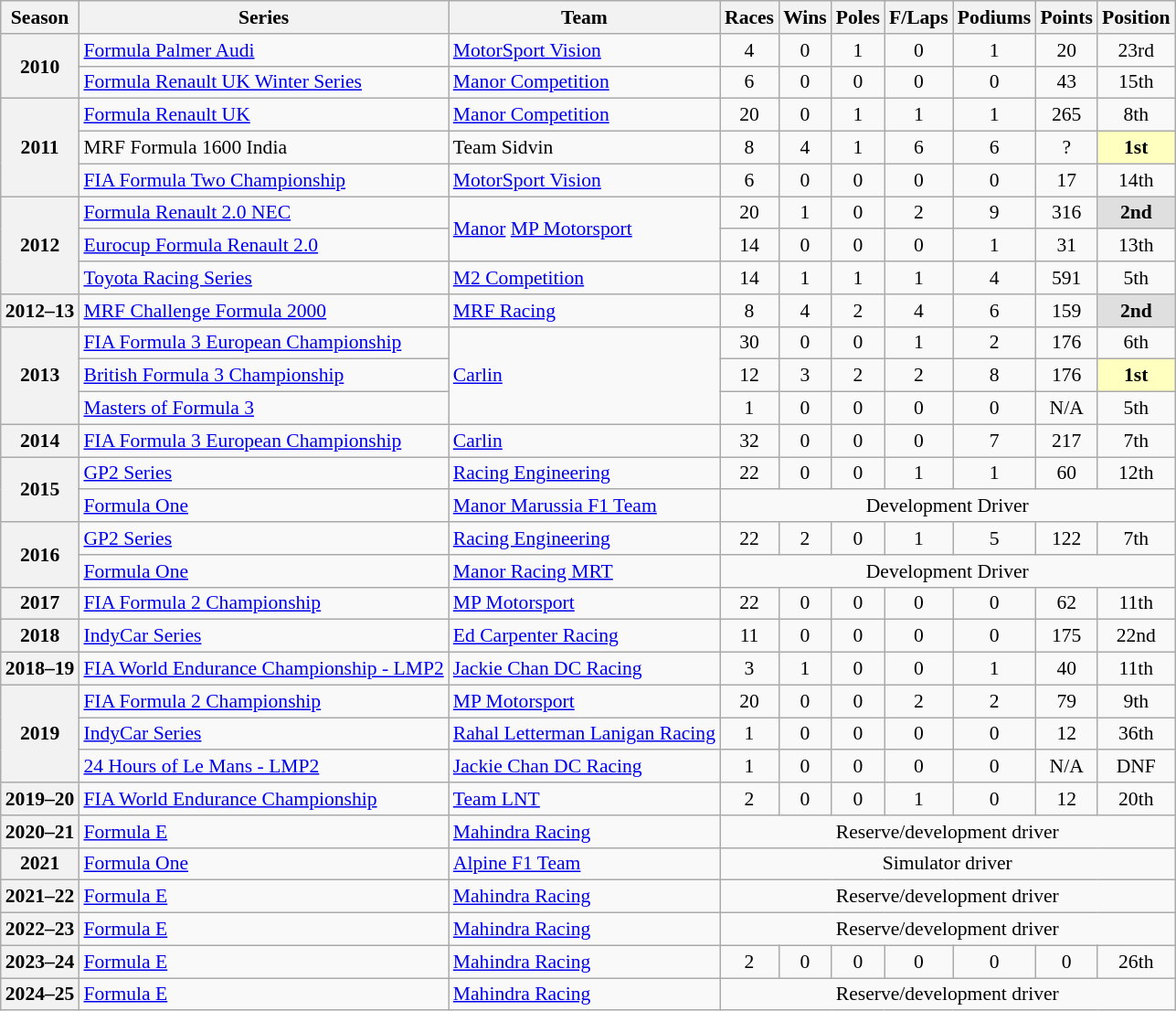<table class="wikitable" style="font-size: 90%; text-align:center">
<tr>
<th>Season</th>
<th>Series</th>
<th>Team</th>
<th>Races</th>
<th>Wins</th>
<th>Poles</th>
<th>F/Laps</th>
<th>Podiums</th>
<th>Points</th>
<th>Position</th>
</tr>
<tr>
<th rowspan=2>2010</th>
<td align=left><a href='#'>Formula Palmer Audi</a></td>
<td align=left><a href='#'>MotorSport Vision</a></td>
<td>4</td>
<td>0</td>
<td>1</td>
<td>0</td>
<td>1</td>
<td>20</td>
<td>23rd</td>
</tr>
<tr>
<td align=left><a href='#'>Formula Renault UK Winter Series</a></td>
<td align=left><a href='#'>Manor Competition</a></td>
<td>6</td>
<td>0</td>
<td>0</td>
<td>0</td>
<td>0</td>
<td>43</td>
<td>15th</td>
</tr>
<tr>
<th rowspan=3>2011</th>
<td align=left><a href='#'>Formula Renault UK</a></td>
<td align=left><a href='#'>Manor Competition</a></td>
<td>20</td>
<td>0</td>
<td>1</td>
<td>1</td>
<td>1</td>
<td>265</td>
<td>8th</td>
</tr>
<tr>
<td align=left>MRF Formula 1600 India</td>
<td align=left>Team Sidvin</td>
<td>8</td>
<td>4</td>
<td>1</td>
<td>6</td>
<td>6</td>
<td>?</td>
<td style="background:#FFFFBF;"><strong>1st</strong></td>
</tr>
<tr>
<td align=left><a href='#'>FIA Formula Two Championship</a></td>
<td align=left><a href='#'>MotorSport Vision</a></td>
<td>6</td>
<td>0</td>
<td>0</td>
<td>0</td>
<td>0</td>
<td>17</td>
<td>14th</td>
</tr>
<tr>
<th rowspan=3>2012</th>
<td align=left><a href='#'>Formula Renault 2.0 NEC</a></td>
<td align=left rowspan=2><a href='#'>Manor</a> <a href='#'>MP Motorsport</a></td>
<td>20</td>
<td>1</td>
<td>0</td>
<td>2</td>
<td>9</td>
<td>316</td>
<td style="background:#DFDFDF;"><strong>2nd</strong></td>
</tr>
<tr>
<td align=left><a href='#'>Eurocup Formula Renault 2.0</a></td>
<td>14</td>
<td>0</td>
<td>0</td>
<td>0</td>
<td>1</td>
<td>31</td>
<td>13th</td>
</tr>
<tr>
<td align=left><a href='#'>Toyota Racing Series</a></td>
<td align=left><a href='#'>M2 Competition</a></td>
<td>14</td>
<td>1</td>
<td>1</td>
<td>1</td>
<td>4</td>
<td>591</td>
<td>5th</td>
</tr>
<tr>
<th>2012–13</th>
<td align=left><a href='#'>MRF Challenge Formula 2000</a></td>
<td align=left><a href='#'>MRF Racing</a></td>
<td>8</td>
<td>4</td>
<td>2</td>
<td>4</td>
<td>6</td>
<td>159</td>
<td style="background:#DFDFDF;"><strong>2nd</strong></td>
</tr>
<tr>
<th rowspan=3>2013</th>
<td align=left><a href='#'>FIA Formula 3 European Championship</a></td>
<td rowspan=3 align=left><a href='#'>Carlin</a></td>
<td>30</td>
<td>0</td>
<td>0</td>
<td>1</td>
<td>2</td>
<td>176</td>
<td>6th</td>
</tr>
<tr>
<td align=left><a href='#'>British Formula 3 Championship</a></td>
<td>12</td>
<td>3</td>
<td>2</td>
<td>2</td>
<td>8</td>
<td>176</td>
<td style="background:#FFFFBF;"><strong>1st</strong></td>
</tr>
<tr>
<td align=left><a href='#'>Masters of Formula 3</a></td>
<td>1</td>
<td>0</td>
<td>0</td>
<td>0</td>
<td>0</td>
<td>N/A</td>
<td>5th</td>
</tr>
<tr>
<th>2014</th>
<td align=left><a href='#'>FIA Formula 3 European Championship</a></td>
<td align=left><a href='#'>Carlin</a></td>
<td>32</td>
<td>0</td>
<td>0</td>
<td>0</td>
<td>7</td>
<td>217</td>
<td>7th</td>
</tr>
<tr>
<th rowspan=2>2015</th>
<td align=left><a href='#'>GP2 Series</a></td>
<td align=left><a href='#'>Racing Engineering</a></td>
<td>22</td>
<td>0</td>
<td>0</td>
<td>1</td>
<td>1</td>
<td>60</td>
<td>12th</td>
</tr>
<tr>
<td align=left><a href='#'>Formula One</a></td>
<td align=left><a href='#'>Manor Marussia F1 Team</a></td>
<td colspan=7>Development Driver</td>
</tr>
<tr>
<th rowspan=2>2016</th>
<td align=left><a href='#'>GP2 Series</a></td>
<td align=left><a href='#'>Racing Engineering</a></td>
<td>22</td>
<td>2</td>
<td>0</td>
<td>1</td>
<td>5</td>
<td>122</td>
<td>7th</td>
</tr>
<tr>
<td align=left><a href='#'>Formula One</a></td>
<td align=left><a href='#'>Manor Racing MRT</a></td>
<td colspan=7>Development Driver</td>
</tr>
<tr>
<th>2017</th>
<td align=left><a href='#'>FIA Formula 2 Championship</a></td>
<td align=left><a href='#'>MP Motorsport</a></td>
<td>22</td>
<td>0</td>
<td>0</td>
<td>0</td>
<td>0</td>
<td>62</td>
<td>11th</td>
</tr>
<tr>
<th>2018</th>
<td align=left><a href='#'>IndyCar Series</a></td>
<td align=left><a href='#'>Ed Carpenter Racing</a></td>
<td>11</td>
<td>0</td>
<td>0</td>
<td>0</td>
<td>0</td>
<td>175</td>
<td>22nd</td>
</tr>
<tr>
<th>2018–19</th>
<td align=left><a href='#'>FIA World Endurance Championship - LMP2</a></td>
<td align=left><a href='#'>Jackie Chan DC Racing</a></td>
<td>3</td>
<td>1</td>
<td>0</td>
<td>0</td>
<td>1</td>
<td>40</td>
<td>11th</td>
</tr>
<tr>
<th rowspan=3>2019</th>
<td align=left><a href='#'>FIA Formula 2 Championship</a></td>
<td align=left><a href='#'>MP Motorsport</a></td>
<td>20</td>
<td>0</td>
<td>0</td>
<td>2</td>
<td>2</td>
<td>79</td>
<td>9th</td>
</tr>
<tr>
<td align=left><a href='#'>IndyCar Series</a></td>
<td align=left><a href='#'>Rahal Letterman Lanigan Racing</a></td>
<td>1</td>
<td>0</td>
<td>0</td>
<td>0</td>
<td>0</td>
<td>12</td>
<td>36th</td>
</tr>
<tr>
<td align=left><a href='#'>24 Hours of Le Mans - LMP2</a></td>
<td align=left><a href='#'>Jackie Chan DC Racing</a></td>
<td>1</td>
<td>0</td>
<td>0</td>
<td>0</td>
<td>0</td>
<td>N/A</td>
<td>DNF</td>
</tr>
<tr>
<th>2019–20</th>
<td align=left><a href='#'>FIA World Endurance Championship</a></td>
<td align=left><a href='#'>Team LNT</a></td>
<td>2</td>
<td>0</td>
<td>0</td>
<td>1</td>
<td>0</td>
<td>12</td>
<td>20th</td>
</tr>
<tr>
<th>2020–21</th>
<td align=left><a href='#'>Formula E</a></td>
<td align=left><a href='#'>Mahindra Racing</a></td>
<td colspan="7">Reserve/development driver</td>
</tr>
<tr>
<th>2021</th>
<td align=left><a href='#'>Formula One</a></td>
<td align=left><a href='#'>Alpine F1 Team</a></td>
<td colspan="7">Simulator driver</td>
</tr>
<tr>
<th>2021–22</th>
<td align=left><a href='#'>Formula E</a></td>
<td align=left><a href='#'>Mahindra Racing</a></td>
<td colspan="7">Reserve/development driver</td>
</tr>
<tr>
<th>2022–23</th>
<td align=left><a href='#'>Formula E</a></td>
<td align=left><a href='#'>Mahindra Racing</a></td>
<td colspan="7">Reserve/development driver</td>
</tr>
<tr>
<th>2023–24</th>
<td align=left><a href='#'>Formula E</a></td>
<td align=left><a href='#'>Mahindra Racing</a></td>
<td>2</td>
<td>0</td>
<td>0</td>
<td>0</td>
<td>0</td>
<td>0</td>
<td>26th</td>
</tr>
<tr>
<th>2024–25</th>
<td align=left><a href='#'>Formula E</a></td>
<td align=left><a href='#'>Mahindra Racing</a></td>
<td colspan="7">Reserve/development driver</td>
</tr>
</table>
